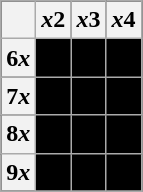<table class="wikitable" style="background-color:#000000;">
<tr --->
<th> </th>
<th><em>x</em>2</th>
<th><em>x</em>3</th>
<th><em>x</em>4</th>
</tr>
<tr>
<th>6<em>x</em></th>
<td> </td>
<td> </td>
<td> </td>
</tr>
<tr>
<th>7<em>x</em></th>
<td> </td>
<td> </td>
<td> </td>
</tr>
<tr>
<th>8<em>x</em></th>
<td> </td>
<td> </td>
<td> </td>
</tr>
<tr>
<th>9<em>x</em></th>
<td> </td>
<td> </td>
<td> </td>
</tr>
<tr --->
</tr>
</table>
